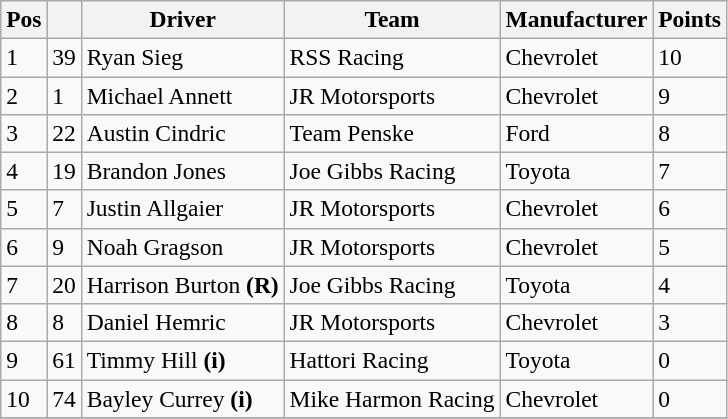<table class="wikitable" style="font-size:98%">
<tr>
<th>Pos</th>
<th></th>
<th>Driver</th>
<th>Team</th>
<th>Manufacturer</th>
<th>Points</th>
</tr>
<tr>
<td>1</td>
<td>39</td>
<td>Ryan Sieg</td>
<td>RSS Racing</td>
<td>Chevrolet</td>
<td>10</td>
</tr>
<tr>
<td>2</td>
<td>1</td>
<td>Michael Annett</td>
<td>JR Motorsports</td>
<td>Chevrolet</td>
<td>9</td>
</tr>
<tr>
<td>3</td>
<td>22</td>
<td>Austin Cindric</td>
<td>Team Penske</td>
<td>Ford</td>
<td>8</td>
</tr>
<tr>
<td>4</td>
<td>19</td>
<td>Brandon Jones</td>
<td>Joe Gibbs Racing</td>
<td>Toyota</td>
<td>7</td>
</tr>
<tr>
<td>5</td>
<td>7</td>
<td>Justin Allgaier</td>
<td>JR Motorsports</td>
<td>Chevrolet</td>
<td>6</td>
</tr>
<tr>
<td>6</td>
<td>9</td>
<td>Noah Gragson</td>
<td>JR Motorsports</td>
<td>Chevrolet</td>
<td>5</td>
</tr>
<tr>
<td>7</td>
<td>20</td>
<td>Harrison Burton <strong>(R)</strong></td>
<td>Joe Gibbs Racing</td>
<td>Toyota</td>
<td>4</td>
</tr>
<tr>
<td>8</td>
<td>8</td>
<td>Daniel Hemric</td>
<td>JR Motorsports</td>
<td>Chevrolet</td>
<td>3</td>
</tr>
<tr>
<td>9</td>
<td>61</td>
<td>Timmy Hill <strong>(i)</strong></td>
<td>Hattori Racing</td>
<td>Toyota</td>
<td>0</td>
</tr>
<tr>
<td>10</td>
<td>74</td>
<td>Bayley Currey <strong>(i)</strong></td>
<td>Mike Harmon Racing</td>
<td>Chevrolet</td>
<td>0</td>
</tr>
<tr>
</tr>
</table>
